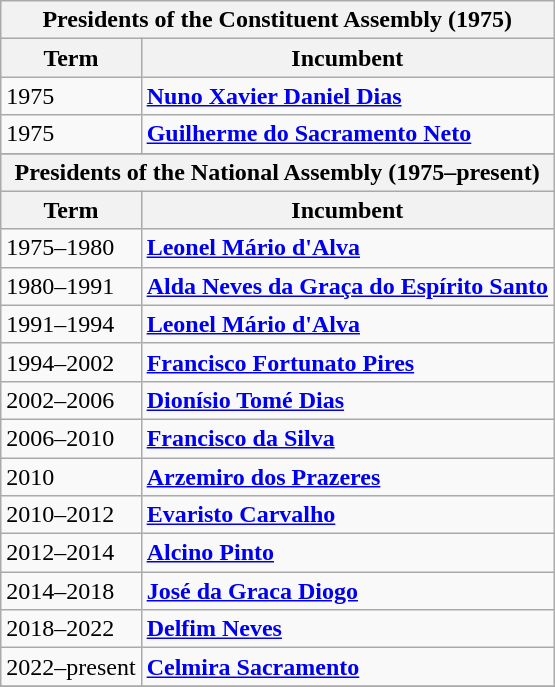<table class="wikitable">
<tr>
<th align="center" scope="col" colspan=2>Presidents of the Constituent Assembly (1975)</th>
</tr>
<tr>
<th align="left" scope="col">Term</th>
<th align="left" scope="col">Incumbent</th>
</tr>
<tr>
<td align="left">1975</td>
<td align="left"><strong><a href='#'>Nuno Xavier Daniel Dias</a></strong></td>
</tr>
<tr>
<td align="left">1975</td>
<td align="left"><strong><a href='#'>Guilherme do Sacramento Neto</a></strong></td>
</tr>
<tr>
</tr>
<tr bgcolor=#ebebeb>
<th align="center" scope="col" colspan=2>Presidents of the National Assembly (1975–present)</th>
</tr>
<tr>
<th align="left" scope="col">Term</th>
<th align="left" scope="col">Incumbent</th>
</tr>
<tr>
<td align="left">1975–1980</td>
<td align="left"><strong><a href='#'>Leonel Mário d'Alva</a></strong></td>
</tr>
<tr>
<td align="left">1980–1991</td>
<td align="left"><strong><a href='#'>Alda Neves da Graça do Espírito Santo</a></strong></td>
</tr>
<tr>
<td align="left">1991–1994</td>
<td align="left"><strong><a href='#'>Leonel Mário d'Alva</a></strong></td>
</tr>
<tr>
<td align="left">1994–2002</td>
<td align="left"><strong><a href='#'>Francisco Fortunato Pires</a></strong></td>
</tr>
<tr>
<td align="left">2002–2006</td>
<td align="left"><strong><a href='#'>Dionísio Tomé Dias</a></strong></td>
</tr>
<tr>
<td align="left">2006–2010</td>
<td align="left"><strong><a href='#'>Francisco da Silva</a></strong></td>
</tr>
<tr>
<td align="left">2010</td>
<td align="left"><strong><a href='#'>Arzemiro dos Prazeres</a></strong></td>
</tr>
<tr>
<td align="left">2010–2012</td>
<td align="left"><strong><a href='#'>Evaristo Carvalho</a></strong></td>
</tr>
<tr>
<td align="left">2012–2014</td>
<td align="left"><strong><a href='#'>Alcino Pinto</a></strong></td>
</tr>
<tr>
<td align="left">2014–2018</td>
<td align="left"><strong><a href='#'>José da Graca Diogo</a></strong></td>
</tr>
<tr>
<td align="left">2018–2022</td>
<td align="left"><strong><a href='#'>Delfim Neves</a></strong></td>
</tr>
<tr>
<td align="left">2022–present</td>
<td align="left"><strong><a href='#'>Celmira Sacramento</a></strong></td>
</tr>
<tr>
</tr>
</table>
